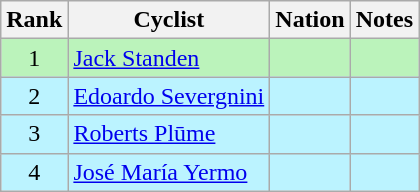<table class="wikitable sortable" style="text-align:center;">
<tr>
<th>Rank</th>
<th>Cyclist</th>
<th>Nation</th>
<th>Notes</th>
</tr>
<tr bgcolor=bbf3bb>
<td>1</td>
<td align=left><a href='#'>Jack Standen</a></td>
<td align=left></td>
<td></td>
</tr>
<tr bgcolor=bbf3ff>
<td>2</td>
<td align=left><a href='#'>Edoardo Severgnini</a></td>
<td align=left></td>
<td></td>
</tr>
<tr bgcolor=bbf3ff>
<td>3</td>
<td align=left><a href='#'>Roberts Plūme</a></td>
<td align=left></td>
<td></td>
</tr>
<tr bgcolor=bbf3ff>
<td>4</td>
<td align=left><a href='#'>José María Yermo</a></td>
<td align=left></td>
<td></td>
</tr>
</table>
